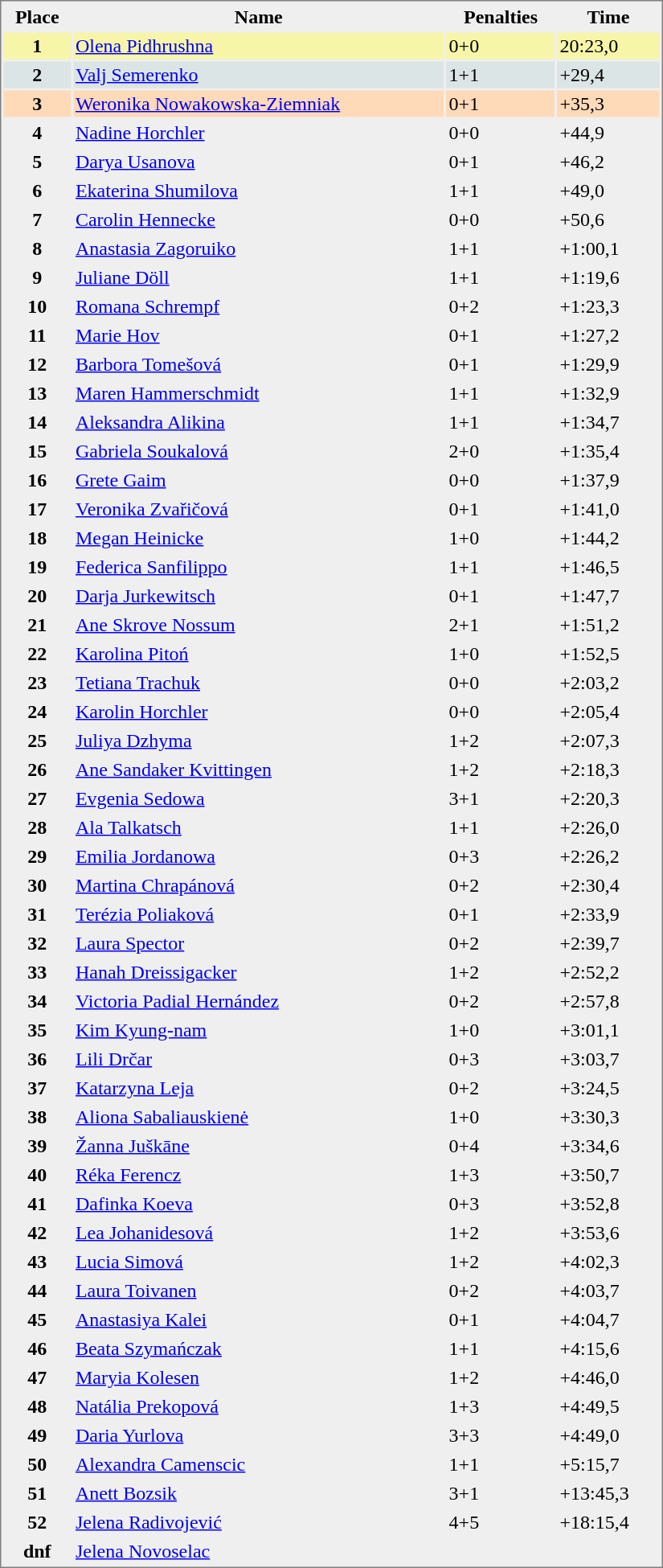<table style="border-style:solid; border-width:1px; border-color:#808080; background-color:#EFEFEF;" cellspacing="2" cellpadding="2" width="550">
<tr bgcolor="#EFEFEF">
<th>Place</th>
<th>Name</th>
<th>Penalties</th>
<th>Time</th>
</tr>
<tr bgcolor="#F7F6A8">
<th>1</th>
<td> <a href='#'>Olena Pidhrushna</a></td>
<td>0+0</td>
<td>20:23,0</td>
</tr>
<tr valign="top" bgcolor="#DCE5E5">
<th>2</th>
<td> <a href='#'>Valj Semerenko</a></td>
<td>1+1</td>
<td>+29,4</td>
</tr>
<tr valign="top" bgcolor="#FFDAB9">
<th>3</th>
<td> <a href='#'>Weronika Nowakowska-Ziemniak</a></td>
<td>0+1</td>
<td>+35,3</td>
</tr>
<tr>
<th>4</th>
<td> <a href='#'>Nadine Horchler</a></td>
<td>0+0</td>
<td>+44,9</td>
</tr>
<tr>
<th>5</th>
<td> <a href='#'>Darya Usanova</a></td>
<td>0+1</td>
<td>+46,2</td>
</tr>
<tr>
<th>6</th>
<td> <a href='#'>Ekaterina Shumilova</a></td>
<td>1+1</td>
<td>+49,0</td>
</tr>
<tr>
<th>7</th>
<td> <a href='#'>Carolin Hennecke</a></td>
<td>0+0</td>
<td>+50,6</td>
</tr>
<tr>
<th>8</th>
<td> <a href='#'>Anastasia Zagoruiko</a></td>
<td>1+1</td>
<td>+1:00,1</td>
</tr>
<tr>
<th>9</th>
<td> <a href='#'>Juliane Döll</a></td>
<td>1+1</td>
<td>+1:19,6</td>
</tr>
<tr>
<th>10</th>
<td> <a href='#'>Romana Schrempf</a></td>
<td>0+2</td>
<td>+1:23,3</td>
</tr>
<tr>
<th>11</th>
<td> <a href='#'>Marie Hov</a></td>
<td>0+1</td>
<td>+1:27,2</td>
</tr>
<tr>
<th>12</th>
<td> <a href='#'>Barbora Tomešová</a></td>
<td>0+1</td>
<td>+1:29,9</td>
</tr>
<tr>
<th>13</th>
<td> <a href='#'>Maren Hammerschmidt</a></td>
<td>1+1</td>
<td>+1:32,9</td>
</tr>
<tr>
<th>14</th>
<td> <a href='#'>Aleksandra Alikina</a></td>
<td>1+1</td>
<td>+1:34,7</td>
</tr>
<tr>
<th>15</th>
<td> <a href='#'>Gabriela Soukalová</a></td>
<td>2+0</td>
<td>+1:35,4</td>
</tr>
<tr>
<th>16</th>
<td> <a href='#'>Grete Gaim</a></td>
<td>0+0</td>
<td>+1:37,9</td>
</tr>
<tr>
<th>17</th>
<td> <a href='#'>Veronika Zvařičová</a></td>
<td>0+1</td>
<td>+1:41,0</td>
</tr>
<tr>
<th>18</th>
<td> <a href='#'>Megan Heinicke</a></td>
<td>1+0</td>
<td>+1:44,2</td>
</tr>
<tr>
<th>19</th>
<td> <a href='#'>Federica Sanfilippo</a></td>
<td>1+1</td>
<td>+1:46,5</td>
</tr>
<tr>
<th>20</th>
<td> <a href='#'>Darja Jurkewitsch</a></td>
<td>0+1</td>
<td>+1:47,7</td>
</tr>
<tr>
<th>21</th>
<td> <a href='#'>Ane Skrove Nossum</a></td>
<td>2+1</td>
<td>+1:51,2</td>
</tr>
<tr>
<th>22</th>
<td> <a href='#'>Karolina Pitoń</a></td>
<td>1+0</td>
<td>+1:52,5</td>
</tr>
<tr>
<th>23</th>
<td> <a href='#'>Tetiana Trachuk</a></td>
<td>0+0</td>
<td>+2:03,2</td>
</tr>
<tr>
<th>24</th>
<td> <a href='#'>Karolin Horchler</a></td>
<td>0+0</td>
<td>+2:05,4</td>
</tr>
<tr>
<th>25</th>
<td> <a href='#'>Juliya Dzhyma</a></td>
<td>1+2</td>
<td>+2:07,3</td>
</tr>
<tr>
<th>26</th>
<td> <a href='#'>Ane Sandaker Kvittingen</a></td>
<td>1+2</td>
<td>+2:18,3</td>
</tr>
<tr>
<th>27</th>
<td> <a href='#'>Evgenia Sedowa</a></td>
<td>3+1</td>
<td>+2:20,3</td>
</tr>
<tr>
<th>28</th>
<td> <a href='#'>Ala Talkatsch</a></td>
<td>1+1</td>
<td>+2:26,0</td>
</tr>
<tr>
<th>29</th>
<td> <a href='#'>Emilia Jordanowa</a></td>
<td>0+3</td>
<td>+2:26,2</td>
</tr>
<tr>
<th>30</th>
<td> <a href='#'>Martina Chrapánová</a></td>
<td>0+2</td>
<td>+2:30,4</td>
</tr>
<tr>
<th>31</th>
<td> <a href='#'>Terézia Poliaková</a></td>
<td>0+1</td>
<td>+2:33,9</td>
</tr>
<tr>
<th>32</th>
<td> <a href='#'>Laura Spector</a></td>
<td>0+2</td>
<td>+2:39,7</td>
</tr>
<tr>
<th>33</th>
<td> <a href='#'>Hanah Dreissigacker</a></td>
<td>1+2</td>
<td>+2:52,2</td>
</tr>
<tr>
<th>34</th>
<td> <a href='#'>Victoria Padial Hernández</a></td>
<td>0+2</td>
<td>+2:57,8</td>
</tr>
<tr>
<th>35</th>
<td> <a href='#'>Kim Kyung-nam</a></td>
<td>1+0</td>
<td>+3:01,1</td>
</tr>
<tr>
<th>36</th>
<td> <a href='#'>Lili Drčar</a></td>
<td>0+3</td>
<td>+3:03,7</td>
</tr>
<tr>
<th>37</th>
<td> <a href='#'>Katarzyna Leja</a></td>
<td>0+2</td>
<td>+3:24,5</td>
</tr>
<tr>
<th>38</th>
<td> <a href='#'>Aliona Sabaliauskienė</a></td>
<td>1+0</td>
<td>+3:30,3</td>
</tr>
<tr>
<th>39</th>
<td> <a href='#'>Žanna Juškāne</a></td>
<td>0+4</td>
<td>+3:34,6</td>
</tr>
<tr>
<th>40</th>
<td> <a href='#'>Réka Ferencz</a></td>
<td>1+3</td>
<td>+3:50,7</td>
</tr>
<tr>
<th>41</th>
<td> <a href='#'>Dafinka Koeva</a></td>
<td>0+3</td>
<td>+3:52,8</td>
</tr>
<tr>
<th>42</th>
<td> <a href='#'>Lea Johanidesová</a></td>
<td>1+2</td>
<td>+3:53,6</td>
</tr>
<tr>
<th>43</th>
<td> <a href='#'>Lucia Simová</a></td>
<td>1+2</td>
<td>+4:02,3</td>
</tr>
<tr>
<th>44</th>
<td> <a href='#'>Laura Toivanen</a></td>
<td>0+2</td>
<td>+4:03,7</td>
</tr>
<tr>
<th>45</th>
<td> <a href='#'>Anastasiya Kalei</a></td>
<td>0+1</td>
<td>+4:04,7</td>
</tr>
<tr>
<th>46</th>
<td> <a href='#'>Beata Szymańczak</a></td>
<td>1+1</td>
<td>+4:15,6</td>
</tr>
<tr>
<th>47</th>
<td> <a href='#'>Maryia Kolesen</a></td>
<td>1+2</td>
<td>+4:46,0</td>
</tr>
<tr>
<th>48</th>
<td> <a href='#'>Natália Prekopová</a></td>
<td>1+3</td>
<td>+4:49,5</td>
</tr>
<tr>
<th>49</th>
<td> <a href='#'>Daria Yurlova</a></td>
<td>3+3</td>
<td>+4:49,0</td>
</tr>
<tr>
<th>50</th>
<td> <a href='#'>Alexandra Camenscic</a></td>
<td>1+1</td>
<td>+5:15,7</td>
</tr>
<tr>
<th>51</th>
<td> <a href='#'>Anett Bozsik</a></td>
<td>3+1</td>
<td>+13:45,3</td>
</tr>
<tr>
<th>52</th>
<td> <a href='#'>Jelena Radivojević</a></td>
<td>4+5</td>
<td>+18:15,4</td>
</tr>
<tr>
<th>dnf</th>
<td> <a href='#'>Jelena Novoselac</a></td>
<td></td>
<td></td>
</tr>
</table>
